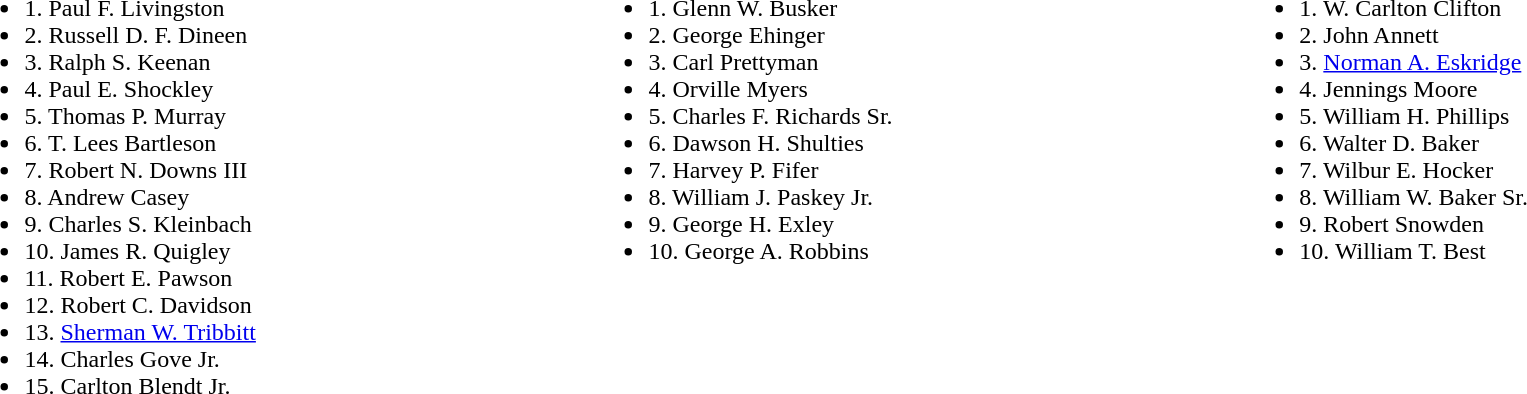<table width=100%>
<tr valign=top>
<td><br><ul><li>1. Paul F. Livingston</li><li>2. Russell D. F. Dineen</li><li>3. Ralph S. Keenan</li><li>4. Paul E. Shockley</li><li>5. Thomas P. Murray</li><li>6. T. Lees Bartleson</li><li>7. Robert N. Downs III</li><li>8. Andrew Casey</li><li>9. Charles S. Kleinbach</li><li>10. James R. Quigley</li><li>11. Robert E. Pawson</li><li>12. Robert C. Davidson</li><li>13. <a href='#'>Sherman W. Tribbitt</a></li><li>14. Charles Gove Jr.</li><li>15. Carlton Blendt Jr.</li></ul></td>
<td><br><ul><li>1. Glenn W. Busker</li><li>2. George Ehinger</li><li>3. Carl Prettyman</li><li>4. Orville Myers</li><li>5. Charles F. Richards Sr.</li><li>6. Dawson H. Shulties</li><li>7. Harvey P. Fifer</li><li>8. William J. Paskey Jr.</li><li>9. George H. Exley</li><li>10. George A. Robbins</li></ul></td>
<td><br><ul><li>1. W. Carlton Clifton</li><li>2. John Annett</li><li>3. <a href='#'>Norman A. Eskridge</a></li><li>4. Jennings Moore</li><li>5. William H. Phillips</li><li>6. Walter D. Baker</li><li>7. Wilbur E. Hocker</li><li>8. William W. Baker Sr.</li><li>9. Robert Snowden</li><li>10. William T. Best</li></ul></td>
</tr>
</table>
